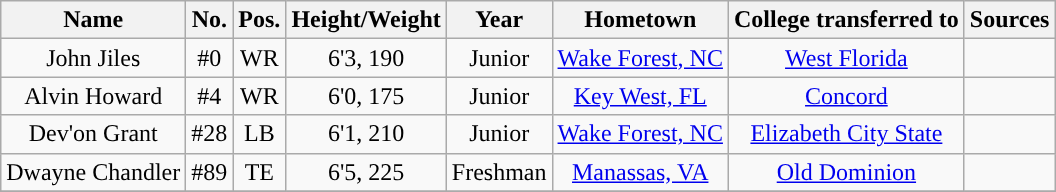<table class="wikitable sortable sortable" style="text-align: center">
<tr align=center>
<th style="text-align:center; ">Name</th>
<th style="text-align:center; ">No.</th>
<th style="text-align:center; ">Pos.</th>
<th style="text-align:center; ">Height/Weight</th>
<th style="text-align:center; ">Year</th>
<th style="text-align:center; ">Hometown</th>
<th style="text-align:center; ">College transferred to</th>
<th style="text-align:center; ">Sources</th>
</tr>
<tr>
<td>John Jiles</td>
<td>#0</td>
<td>WR</td>
<td>6'3, 190</td>
<td>Junior</td>
<td><a href='#'>Wake Forest, NC</a></td>
<td><a href='#'>West Florida</a></td>
<td></td>
</tr>
<tr>
<td>Alvin Howard</td>
<td>#4</td>
<td>WR</td>
<td>6'0, 175</td>
<td>Junior</td>
<td><a href='#'>Key West, FL</a></td>
<td><a href='#'>Concord</a></td>
<td></td>
</tr>
<tr>
<td>Dev'on Grant</td>
<td>#28</td>
<td>LB</td>
<td>6'1, 210</td>
<td>Junior</td>
<td><a href='#'>Wake Forest, NC</a></td>
<td><a href='#'>Elizabeth City State</a></td>
<td></td>
</tr>
<tr>
<td>Dwayne Chandler</td>
<td>#89</td>
<td>TE</td>
<td>6'5, 225</td>
<td> Freshman</td>
<td><a href='#'>Manassas, VA</a></td>
<td><a href='#'>Old Dominion</a></td>
<td></td>
</tr>
<tr>
</tr>
</table>
